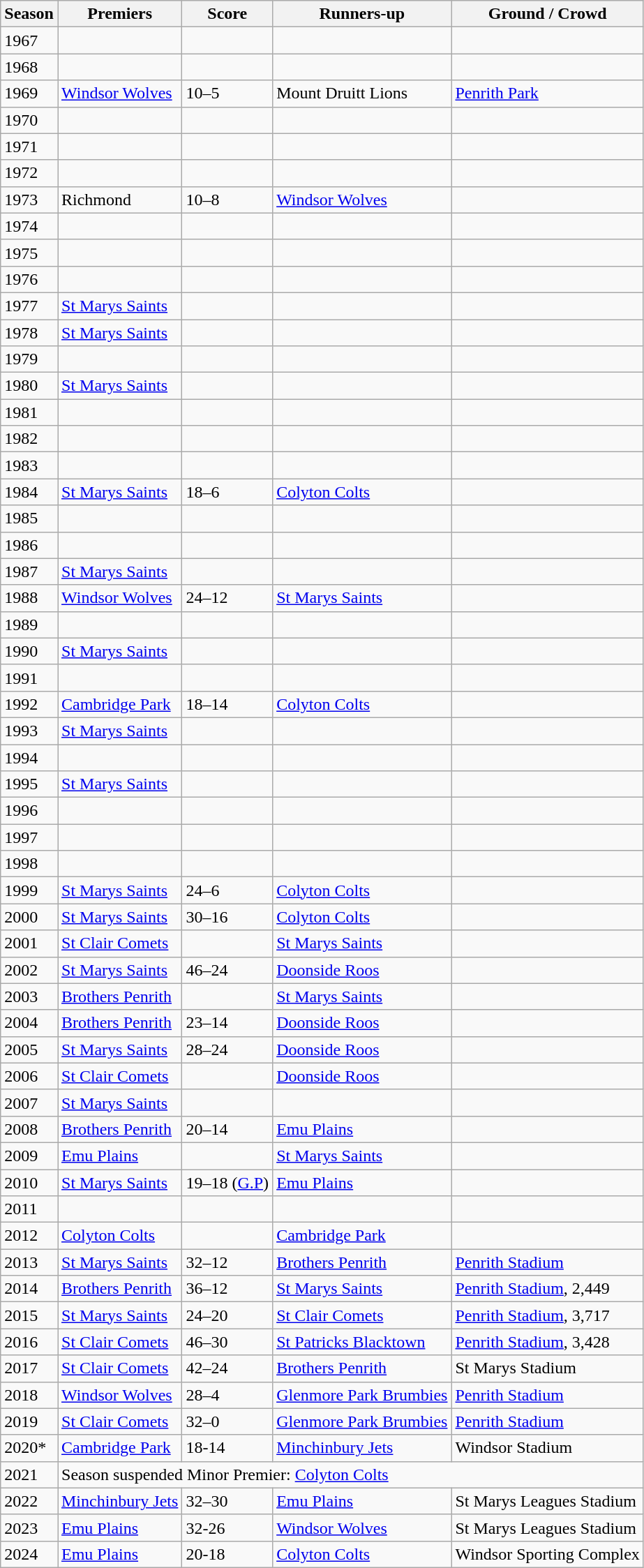<table class="wikitable" border="1">
<tr>
<th>Season</th>
<th>Premiers</th>
<th>Score</th>
<th>Runners-up</th>
<th>Ground / Crowd</th>
</tr>
<tr>
<td>1967</td>
<td></td>
<td></td>
<td></td>
<td></td>
</tr>
<tr>
<td>1968</td>
<td></td>
<td></td>
<td></td>
<td></td>
</tr>
<tr>
<td>1969</td>
<td> <a href='#'>Windsor Wolves</a></td>
<td>10–5</td>
<td> Mount Druitt Lions</td>
<td><a href='#'>Penrith Park</a></td>
</tr>
<tr>
<td>1970</td>
<td></td>
<td></td>
<td></td>
<td></td>
</tr>
<tr>
<td>1971</td>
<td></td>
<td></td>
<td></td>
<td></td>
</tr>
<tr>
<td>1972</td>
<td></td>
<td></td>
<td></td>
<td></td>
</tr>
<tr>
<td>1973</td>
<td>Richmond</td>
<td>10–8</td>
<td> <a href='#'>Windsor Wolves</a></td>
<td></td>
</tr>
<tr>
<td>1974</td>
<td></td>
<td></td>
<td></td>
<td></td>
</tr>
<tr>
<td>1975</td>
<td></td>
<td></td>
<td></td>
<td></td>
</tr>
<tr>
<td>1976</td>
<td></td>
<td></td>
<td></td>
<td></td>
</tr>
<tr>
<td>1977</td>
<td> <a href='#'>St Marys Saints</a></td>
<td></td>
<td></td>
<td></td>
</tr>
<tr>
<td>1978</td>
<td> <a href='#'>St Marys Saints</a></td>
<td></td>
<td></td>
<td></td>
</tr>
<tr>
<td>1979</td>
<td></td>
<td></td>
<td></td>
<td></td>
</tr>
<tr>
<td>1980</td>
<td> <a href='#'>St Marys Saints</a></td>
<td></td>
<td></td>
<td></td>
</tr>
<tr>
<td>1981</td>
<td></td>
<td></td>
<td></td>
<td></td>
</tr>
<tr>
<td>1982</td>
<td></td>
<td></td>
<td></td>
<td></td>
</tr>
<tr>
<td>1983</td>
<td></td>
<td></td>
<td></td>
<td></td>
</tr>
<tr>
<td>1984</td>
<td> <a href='#'>St Marys Saints</a></td>
<td>18–6</td>
<td> <a href='#'>Colyton Colts</a></td>
<td></td>
</tr>
<tr>
<td>1985</td>
<td></td>
<td></td>
<td></td>
<td></td>
</tr>
<tr>
<td>1986</td>
<td></td>
<td></td>
<td></td>
<td></td>
</tr>
<tr>
<td>1987</td>
<td> <a href='#'>St Marys Saints</a></td>
<td></td>
<td></td>
<td></td>
</tr>
<tr>
<td>1988</td>
<td> <a href='#'>Windsor Wolves</a></td>
<td>24–12</td>
<td> <a href='#'>St Marys Saints</a></td>
<td></td>
</tr>
<tr>
<td>1989</td>
<td></td>
<td></td>
<td></td>
<td></td>
</tr>
<tr>
<td>1990</td>
<td> <a href='#'>St Marys Saints</a></td>
<td></td>
<td></td>
<td></td>
</tr>
<tr>
<td>1991</td>
<td></td>
<td></td>
<td></td>
<td></td>
</tr>
<tr>
<td>1992</td>
<td> <a href='#'>Cambridge Park</a></td>
<td>18–14</td>
<td> <a href='#'>Colyton Colts</a></td>
<td></td>
</tr>
<tr>
<td>1993</td>
<td> <a href='#'>St Marys Saints</a></td>
<td></td>
<td></td>
<td></td>
</tr>
<tr>
<td>1994</td>
<td></td>
<td></td>
<td></td>
<td></td>
</tr>
<tr>
<td>1995</td>
<td> <a href='#'>St Marys Saints</a></td>
<td></td>
<td></td>
<td></td>
</tr>
<tr>
<td>1996</td>
<td></td>
<td></td>
<td></td>
<td></td>
</tr>
<tr>
<td>1997</td>
<td></td>
<td></td>
<td></td>
<td></td>
</tr>
<tr>
<td>1998</td>
<td></td>
<td></td>
<td></td>
<td></td>
</tr>
<tr>
<td>1999</td>
<td> <a href='#'>St Marys Saints</a></td>
<td>24–6</td>
<td> <a href='#'>Colyton Colts</a></td>
<td></td>
</tr>
<tr>
<td>2000</td>
<td> <a href='#'>St Marys Saints</a></td>
<td>30–16</td>
<td> <a href='#'>Colyton Colts</a></td>
<td></td>
</tr>
<tr>
<td>2001</td>
<td> <a href='#'>St Clair Comets</a></td>
<td></td>
<td> <a href='#'>St Marys Saints</a></td>
<td></td>
</tr>
<tr>
<td>2002</td>
<td> <a href='#'>St Marys Saints</a></td>
<td>46–24</td>
<td> <a href='#'>Doonside Roos</a></td>
<td></td>
</tr>
<tr>
<td>2003</td>
<td> <a href='#'>Brothers Penrith</a></td>
<td></td>
<td> <a href='#'>St Marys Saints</a></td>
<td></td>
</tr>
<tr>
<td>2004</td>
<td> <a href='#'>Brothers Penrith</a></td>
<td>23–14</td>
<td> <a href='#'>Doonside Roos</a></td>
<td></td>
</tr>
<tr>
<td>2005</td>
<td> <a href='#'>St Marys Saints</a></td>
<td>28–24</td>
<td> <a href='#'>Doonside Roos</a></td>
<td></td>
</tr>
<tr>
<td>2006</td>
<td> <a href='#'>St Clair Comets</a></td>
<td></td>
<td> <a href='#'>Doonside Roos</a></td>
<td></td>
</tr>
<tr>
<td>2007</td>
<td> <a href='#'>St Marys Saints</a></td>
<td></td>
<td></td>
<td></td>
</tr>
<tr>
<td>2008</td>
<td> <a href='#'>Brothers Penrith</a></td>
<td>20–14</td>
<td> <a href='#'>Emu Plains</a></td>
<td></td>
</tr>
<tr>
<td>2009</td>
<td> <a href='#'>Emu Plains</a></td>
<td></td>
<td> <a href='#'>St Marys Saints</a></td>
<td></td>
</tr>
<tr>
<td>2010</td>
<td> <a href='#'>St Marys Saints</a></td>
<td>19–18 (<a href='#'>G.P</a>)</td>
<td> <a href='#'>Emu Plains</a></td>
<td></td>
</tr>
<tr>
<td>2011</td>
<td></td>
<td></td>
<td></td>
<td></td>
</tr>
<tr>
<td>2012</td>
<td> <a href='#'>Colyton Colts</a></td>
<td></td>
<td> <a href='#'>Cambridge Park</a></td>
<td></td>
</tr>
<tr>
<td>2013</td>
<td> <a href='#'>St Marys Saints</a></td>
<td>32–12</td>
<td> <a href='#'>Brothers Penrith</a></td>
<td><a href='#'>Penrith Stadium</a></td>
</tr>
<tr>
<td>2014</td>
<td> <a href='#'>Brothers Penrith</a></td>
<td>36–12</td>
<td> <a href='#'>St Marys Saints</a></td>
<td><a href='#'>Penrith Stadium</a>, 2,449</td>
</tr>
<tr>
<td>2015</td>
<td> <a href='#'>St Marys Saints</a></td>
<td>24–20</td>
<td> <a href='#'>St Clair Comets</a></td>
<td><a href='#'>Penrith Stadium</a>, 3,717</td>
</tr>
<tr>
<td>2016</td>
<td> <a href='#'>St Clair Comets</a></td>
<td>46–30</td>
<td> <a href='#'>St Patricks Blacktown</a></td>
<td><a href='#'>Penrith Stadium</a>, 3,428</td>
</tr>
<tr>
<td>2017</td>
<td> <a href='#'>St Clair Comets</a></td>
<td>42–24</td>
<td> <a href='#'>Brothers Penrith</a></td>
<td>St Marys Stadium</td>
</tr>
<tr>
<td>2018</td>
<td> <a href='#'>Windsor Wolves</a></td>
<td>28–4</td>
<td> <a href='#'>Glenmore Park Brumbies</a></td>
<td><a href='#'>Penrith Stadium</a></td>
</tr>
<tr>
<td>2019</td>
<td> <a href='#'>St Clair Comets</a></td>
<td>32–0</td>
<td> <a href='#'>Glenmore Park Brumbies</a></td>
<td><a href='#'>Penrith Stadium</a></td>
</tr>
<tr>
<td>2020*</td>
<td> <a href='#'>Cambridge Park</a></td>
<td>18-14</td>
<td> <a href='#'>Minchinbury Jets</a></td>
<td>Windsor Stadium</td>
</tr>
<tr>
<td>2021</td>
<td colspan="4">Season suspended Minor Premier: <a href='#'>Colyton Colts</a></td>
</tr>
<tr>
<td>2022</td>
<td> <a href='#'>Minchinbury Jets</a></td>
<td>32–30</td>
<td> <a href='#'>Emu Plains</a></td>
<td>St Marys Leagues Stadium</td>
</tr>
<tr>
<td>2023</td>
<td> <a href='#'>Emu Plains</a></td>
<td>32-26</td>
<td> <a href='#'>Windsor Wolves</a></td>
<td>St Marys Leagues Stadium</td>
</tr>
<tr>
<td>2024</td>
<td> <a href='#'>Emu Plains</a></td>
<td>20-18</td>
<td> <a href='#'>Colyton Colts</a></td>
<td>Windsor Sporting Complex</td>
</tr>
</table>
